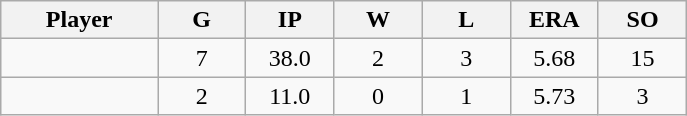<table class="wikitable sortable">
<tr>
<th bgcolor="#DDDDFF" width="16%">Player</th>
<th bgcolor="#DDDDFF" width="9%">G</th>
<th bgcolor="#DDDDFF" width="9%">IP</th>
<th bgcolor="#DDDDFF" width="9%">W</th>
<th bgcolor="#DDDDFF" width="9%">L</th>
<th bgcolor="#DDDDFF" width="9%">ERA</th>
<th bgcolor="#DDDDFF" width="9%">SO</th>
</tr>
<tr align="center">
<td></td>
<td>7</td>
<td>38.0</td>
<td>2</td>
<td>3</td>
<td>5.68</td>
<td>15</td>
</tr>
<tr align="center">
<td></td>
<td>2</td>
<td>11.0</td>
<td>0</td>
<td>1</td>
<td>5.73</td>
<td>3</td>
</tr>
</table>
